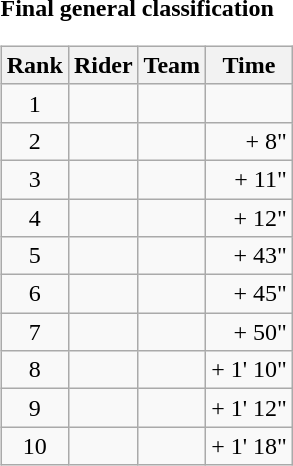<table>
<tr>
<td><strong>Final general classification</strong><br><table class="wikitable">
<tr>
<th scope="col">Rank</th>
<th scope="col">Rider</th>
<th scope="col">Team</th>
<th scope="col">Time</th>
</tr>
<tr>
<td style="text-align:center;">1</td>
<td>   </td>
<td></td>
<td style="text-align:right;"></td>
</tr>
<tr>
<td style="text-align:center;">2</td>
<td></td>
<td></td>
<td style="text-align:right;">+ 8"</td>
</tr>
<tr>
<td style="text-align:center;">3</td>
<td></td>
<td></td>
<td style="text-align:right;">+ 11"</td>
</tr>
<tr>
<td style="text-align:center;">4</td>
<td></td>
<td></td>
<td style="text-align:right;">+ 12"</td>
</tr>
<tr>
<td style="text-align:center;">5</td>
<td></td>
<td></td>
<td style="text-align:right;">+ 43"</td>
</tr>
<tr>
<td style="text-align:center;">6</td>
<td></td>
<td></td>
<td style="text-align:right;">+ 45"</td>
</tr>
<tr>
<td style="text-align:center;">7</td>
<td></td>
<td></td>
<td style="text-align:right;">+ 50"</td>
</tr>
<tr>
<td style="text-align:center;">8</td>
<td></td>
<td></td>
<td style="text-align:right;">+ 1' 10"</td>
</tr>
<tr>
<td style="text-align:center;">9</td>
<td></td>
<td></td>
<td style="text-align:right;">+ 1' 12"</td>
</tr>
<tr>
<td style="text-align:center;">10</td>
<td></td>
<td></td>
<td style="text-align:right;">+ 1' 18"</td>
</tr>
</table>
</td>
</tr>
</table>
